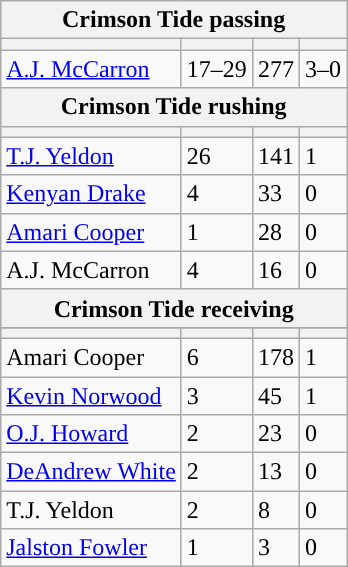<table class="wikitable plainrowheaders">
<tr>
<th colspan="6">Crimson Tide passing</th>
</tr>
<tr>
<th scope="col"></th>
<th scope="col"></th>
<th scope="col"></th>
<th scope="col"></th>
</tr>
<tr>
<td><a href='#'>A.J. McCarron</a></td>
<td>17–29</td>
<td>277</td>
<td>3–0</td>
</tr>
<tr>
<th colspan="6">Crimson Tide rushing</th>
</tr>
<tr>
<th scope="col"></th>
<th scope="col"></th>
<th scope="col"></th>
<th scope="col"></th>
</tr>
<tr>
<td><a href='#'>T.J. Yeldon</a></td>
<td>26</td>
<td>141</td>
<td>1</td>
</tr>
<tr>
<td><a href='#'>Kenyan Drake</a></td>
<td>4</td>
<td>33</td>
<td>0</td>
</tr>
<tr>
<td><a href='#'>Amari Cooper</a></td>
<td>1</td>
<td>28</td>
<td>0</td>
</tr>
<tr>
<td>A.J. McCarron</td>
<td>4</td>
<td>16</td>
<td>0</td>
</tr>
<tr>
<th colspan="6">Crimson Tide receiving</th>
</tr>
<tr>
</tr>
<tr>
<th scope="col"></th>
<th scope="col"></th>
<th scope="col"></th>
<th scope="col"></th>
</tr>
<tr>
<td>Amari Cooper</td>
<td>6</td>
<td>178</td>
<td>1</td>
</tr>
<tr>
<td><a href='#'>Kevin Norwood</a></td>
<td>3</td>
<td>45</td>
<td>1</td>
</tr>
<tr>
<td><a href='#'>O.J. Howard</a></td>
<td>2</td>
<td>23</td>
<td>0</td>
</tr>
<tr>
<td><a href='#'>DeAndrew White</a></td>
<td>2</td>
<td>13</td>
<td>0</td>
</tr>
<tr>
<td>T.J. Yeldon</td>
<td>2</td>
<td>8</td>
<td>0</td>
</tr>
<tr>
<td><a href='#'>Jalston Fowler</a></td>
<td>1</td>
<td>3</td>
<td>0</td>
</tr>
</table>
